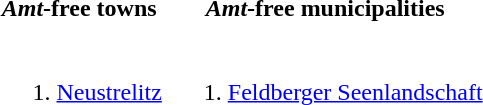<table>
<tr ---->
<th><em>Amt</em>-free towns</th>
<th><em>Amt</em>-free municipalities</th>
</tr>
<tr>
<td valign=top><br><ol><li><a href='#'>Neustrelitz</a></li></ol></td>
<td valign=top><br><ol><li><a href='#'>Feldberger Seenlandschaft</a></li></ol></td>
</tr>
</table>
